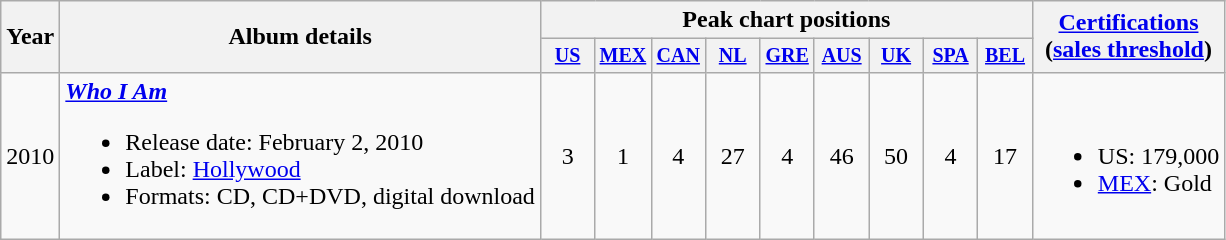<table class="wikitable" style="text-align:center;">
<tr>
<th rowspan="2">Year</th>
<th rowspan="2">Album details</th>
<th colspan="9">Peak chart positions</th>
<th rowspan="2"><a href='#'>Certifications</a><br>(<a href='#'>sales threshold</a>)</th>
</tr>
<tr style="font-size:smaller;">
<th style="width:30px;"><a href='#'>US</a><br></th>
<th style="width:30px;"><a href='#'>MEX</a><br></th>
<th style="width:30px;"><a href='#'>CAN</a><br></th>
<th style="width:30px;"><a href='#'>NL</a><br></th>
<th style="width:30px;"><a href='#'>GRE</a><br></th>
<th style="width:30px;"><a href='#'>AUS</a><br></th>
<th style="width:30px;"><a href='#'>UK</a><br></th>
<th style="width:30px;"><a href='#'>SPA</a><br></th>
<th style="width:30px;"><a href='#'>BEL</a><br></th>
</tr>
<tr>
<td>2010</td>
<td style="text-align:left;"><strong><em><a href='#'>Who I Am</a></em></strong><br><ul><li>Release date: February 2, 2010</li><li>Label: <a href='#'>Hollywood</a></li><li>Formats: CD, CD+DVD, digital download</li></ul></td>
<td>3</td>
<td>1</td>
<td>4 </td>
<td>27</td>
<td>4 </td>
<td>46</td>
<td>50</td>
<td>4 </td>
<td>17</td>
<td style="text-align:left;"><br><ul><li>US: 179,000 </li><li><a href='#'>MEX</a>: Gold</li></ul></td>
</tr>
</table>
